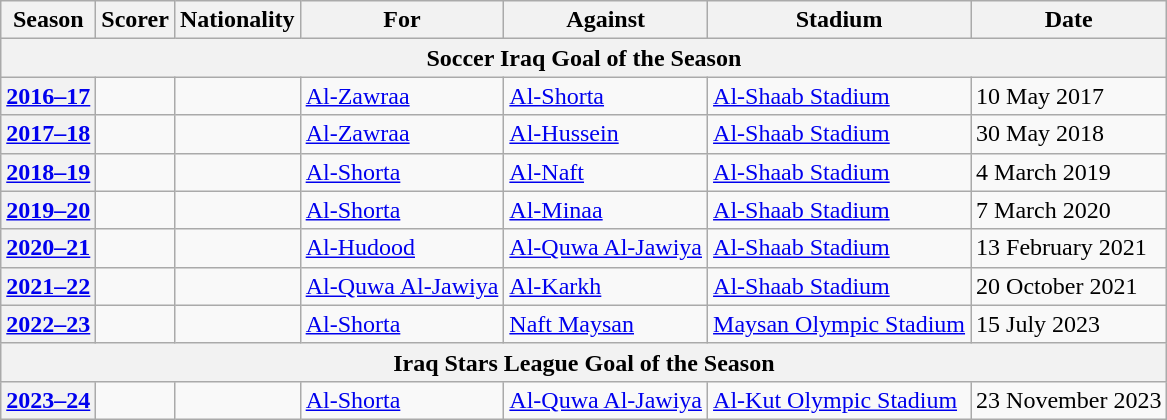<table class="wikitable sortable" style="font-size: 100%;">
<tr>
<th>Season</th>
<th>Scorer</th>
<th>Nationality</th>
<th>For</th>
<th>Against</th>
<th>Stadium</th>
<th>Date</th>
</tr>
<tr>
<th colspan=7>Soccer Iraq Goal of the Season</th>
</tr>
<tr>
<th scope="row"><a href='#'>2016–17</a></th>
<td></td>
<td></td>
<td><a href='#'>Al-Zawraa</a></td>
<td><a href='#'>Al-Shorta</a></td>
<td><a href='#'>Al-Shaab Stadium</a></td>
<td>10 May 2017</td>
</tr>
<tr>
<th scope="row"><a href='#'>2017–18</a></th>
<td></td>
<td></td>
<td><a href='#'>Al-Zawraa</a></td>
<td><a href='#'>Al-Hussein</a></td>
<td><a href='#'>Al-Shaab Stadium</a></td>
<td>30 May 2018</td>
</tr>
<tr>
<th scope="row"><a href='#'>2018–19</a></th>
<td></td>
<td></td>
<td><a href='#'>Al-Shorta</a></td>
<td><a href='#'>Al-Naft</a></td>
<td><a href='#'>Al-Shaab Stadium</a></td>
<td>4 March 2019</td>
</tr>
<tr>
<th scope="row"><a href='#'>2019–20</a></th>
<td></td>
<td></td>
<td><a href='#'>Al-Shorta</a></td>
<td><a href='#'>Al-Minaa</a></td>
<td><a href='#'>Al-Shaab Stadium</a></td>
<td>7 March 2020</td>
</tr>
<tr>
<th scope="row"><a href='#'>2020–21</a></th>
<td></td>
<td></td>
<td><a href='#'>Al-Hudood</a></td>
<td><a href='#'>Al-Quwa Al-Jawiya</a></td>
<td><a href='#'>Al-Shaab Stadium</a></td>
<td>13 February 2021</td>
</tr>
<tr>
<th scope="row"><a href='#'>2021–22</a></th>
<td></td>
<td></td>
<td><a href='#'>Al-Quwa Al-Jawiya</a></td>
<td><a href='#'>Al-Karkh</a></td>
<td><a href='#'>Al-Shaab Stadium</a></td>
<td>20 October 2021</td>
</tr>
<tr>
<th scope="row"><a href='#'>2022–23</a></th>
<td></td>
<td></td>
<td><a href='#'>Al-Shorta</a></td>
<td><a href='#'>Naft Maysan</a></td>
<td><a href='#'>Maysan Olympic Stadium</a></td>
<td>15 July 2023</td>
</tr>
<tr>
<th colspan=7>Iraq Stars League Goal of the Season</th>
</tr>
<tr>
<th scope="row"><a href='#'>2023–24</a></th>
<td></td>
<td></td>
<td><a href='#'>Al-Shorta</a></td>
<td><a href='#'>Al-Quwa Al-Jawiya</a></td>
<td><a href='#'>Al-Kut Olympic Stadium</a></td>
<td>23 November 2023</td>
</tr>
</table>
